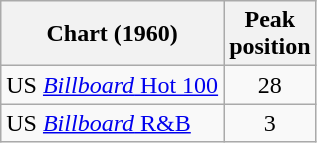<table class="wikitable">
<tr>
<th>Chart (1960)</th>
<th>Peak<br>position</th>
</tr>
<tr>
<td>US <a href='#'><em>Billboard</em> Hot 100</a></td>
<td align="center">28</td>
</tr>
<tr>
<td>US <a href='#'><em>Billboard</em> R&B</a></td>
<td align="center">3</td>
</tr>
</table>
